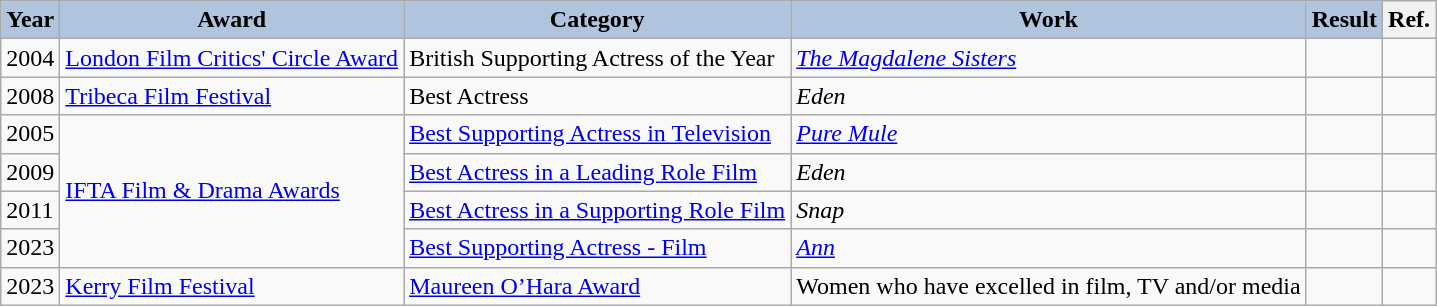<table class="wikitable">
<tr style="text-align:center;">
<th style="background:#B0C4DE">Year</th>
<th style="background:#B0C4DE">Award</th>
<th style="background:#B0C4DE">Category</th>
<th style="background:#B0C4DE">Work</th>
<th style="background:#B0C4DE">Result</th>
<th>Ref.</th>
</tr>
<tr>
<td>2004</td>
<td><a href='#'>London Film Critics' Circle Award</a></td>
<td>British Supporting Actress of the Year</td>
<td><em><a href='#'>The Magdalene Sisters</a></em></td>
<td></td>
<td></td>
</tr>
<tr>
<td>2008</td>
<td><a href='#'>Tribeca Film Festival</a></td>
<td>Best Actress</td>
<td><em>Eden</em></td>
<td></td>
<td></td>
</tr>
<tr>
<td>2005</td>
<td rowspan=4><a href='#'>IFTA Film & Drama Awards</a></td>
<td><a href='#'>Best Supporting Actress in Television</a></td>
<td><em><a href='#'>Pure Mule</a></em></td>
<td></td>
<td></td>
</tr>
<tr>
<td>2009</td>
<td><a href='#'>Best Actress in a Leading Role Film</a></td>
<td><em>Eden</em></td>
<td></td>
<td></td>
</tr>
<tr>
<td>2011</td>
<td><a href='#'>Best Actress in a Supporting Role Film</a></td>
<td><em>Snap</em></td>
<td></td>
<td></td>
</tr>
<tr>
<td>2023</td>
<td><a href='#'>Best Supporting Actress - Film</a></td>
<td><em><a href='#'>Ann</a></em></td>
<td></td>
<td></td>
</tr>
<tr>
<td>2023</td>
<td><a href='#'>Kerry Film Festival</a></td>
<td><a href='#'>Maureen O’Hara Award</a></td>
<td>Women who have excelled in film, TV and/or media</td>
<td></td>
<td></td>
</tr>
</table>
